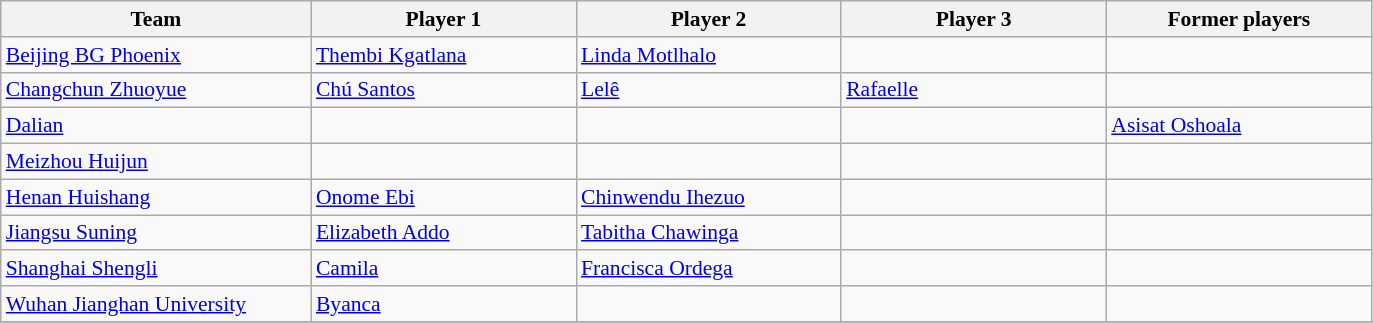<table class="wikitable" style="font-size:90%;">
<tr>
<th width="200">Team</th>
<th width="170">Player 1</th>
<th width="170">Player 2</th>
<th width="170">Player 3</th>
<th width="170">Former players</th>
</tr>
<tr>
<td><a href='#'>Beijing BG Phoenix</a></td>
<td> <a href='#'>Thembi Kgatlana</a></td>
<td> <a href='#'>Linda Motlhalo</a></td>
<td></td>
<td></td>
</tr>
<tr>
<td><a href='#'>Changchun Zhuoyue</a></td>
<td> <a href='#'>Chú Santos</a></td>
<td> <a href='#'>Lelê</a></td>
<td> <a href='#'>Rafaelle</a></td>
<td></td>
</tr>
<tr>
<td><a href='#'>Dalian</a></td>
<td></td>
<td></td>
<td></td>
<td> <a href='#'>Asisat Oshoala</a></td>
</tr>
<tr>
<td><a href='#'>Meizhou Huijun</a></td>
<td></td>
<td></td>
<td></td>
<td></td>
</tr>
<tr>
<td><a href='#'>Henan Huishang</a></td>
<td> <a href='#'>Onome Ebi</a></td>
<td> <a href='#'>Chinwendu Ihezuo</a></td>
<td></td>
<td></td>
</tr>
<tr>
<td><a href='#'>Jiangsu Suning</a></td>
<td> <a href='#'>Elizabeth Addo</a></td>
<td> <a href='#'>Tabitha Chawinga</a></td>
<td></td>
<td></td>
</tr>
<tr>
<td><a href='#'>Shanghai Shengli</a></td>
<td> <a href='#'>Camila</a></td>
<td> <a href='#'>Francisca Ordega</a></td>
<td></td>
<td></td>
</tr>
<tr>
<td><a href='#'>Wuhan Jianghan University</a></td>
<td> <a href='#'>Byanca</a></td>
<td></td>
<td></td>
<td></td>
</tr>
<tr>
</tr>
</table>
